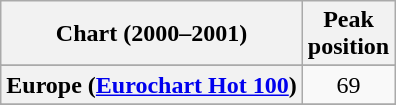<table class="wikitable sortable plainrowheaders" style="text-align:center">
<tr>
<th scope="col">Chart (2000–2001)</th>
<th scope="col">Peak<br>position</th>
</tr>
<tr>
</tr>
<tr>
</tr>
<tr>
</tr>
<tr>
</tr>
<tr>
<th scope="row">Europe (<a href='#'>Eurochart Hot 100</a>)</th>
<td>69</td>
</tr>
<tr>
</tr>
<tr>
</tr>
<tr>
</tr>
<tr>
</tr>
<tr>
</tr>
<tr>
</tr>
<tr>
</tr>
<tr>
</tr>
<tr>
</tr>
</table>
